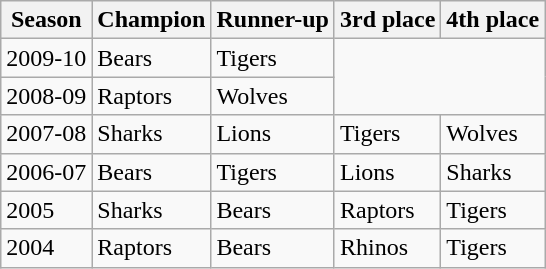<table class="wikitable">
<tr>
<th>Season</th>
<th>Champion</th>
<th>Runner-up</th>
<th>3rd place</th>
<th>4th place</th>
</tr>
<tr>
<td>2009-10</td>
<td>Bears</td>
<td>Tigers</td>
</tr>
<tr>
<td>2008-09</td>
<td>Raptors</td>
<td>Wolves</td>
</tr>
<tr>
<td>2007-08</td>
<td>Sharks</td>
<td>Lions</td>
<td>Tigers</td>
<td>Wolves</td>
</tr>
<tr>
<td>2006-07</td>
<td>Bears</td>
<td>Tigers</td>
<td>Lions</td>
<td>Sharks</td>
</tr>
<tr>
<td>2005</td>
<td>Sharks</td>
<td>Bears</td>
<td>Raptors</td>
<td>Tigers</td>
</tr>
<tr>
<td>2004</td>
<td>Raptors</td>
<td>Bears</td>
<td>Rhinos</td>
<td>Tigers</td>
</tr>
</table>
